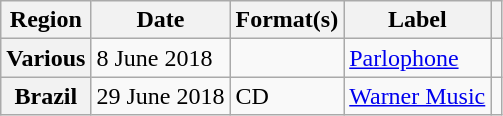<table class="wikitable plainrowheaders">
<tr>
<th scope="col">Region</th>
<th scope="col">Date</th>
<th scope="col">Format(s)</th>
<th scope="col">Label</th>
<th scope="col"></th>
</tr>
<tr>
<th scope="row">Various</th>
<td>8 June 2018</td>
<td></td>
<td><a href='#'>Parlophone</a></td>
<td style="text-align:center;"></td>
</tr>
<tr>
<th scope="row">Brazil</th>
<td>29 June 2018</td>
<td>CD</td>
<td><a href='#'>Warner Music</a></td>
<td style="text-align:center;"></td>
</tr>
</table>
